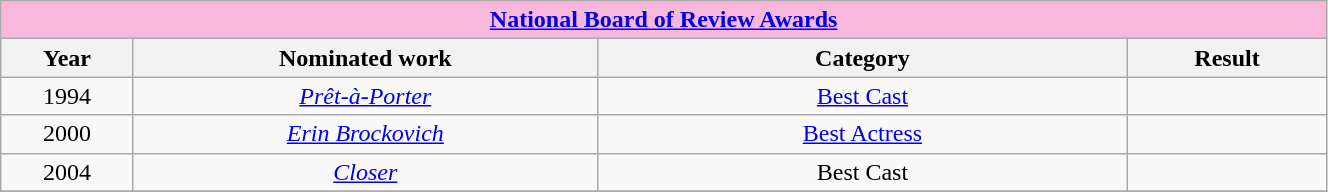<table width="70%" class="wikitable sortable">
<tr>
<th colspan="4" style="background: #F7B8DC;" align="center"><a href='#'>National Board of Review Awards</a></th>
</tr>
<tr>
<th width="10%">Year</th>
<th width="35%">Nominated work</th>
<th width="40%">Category</th>
<th width="15%">Result</th>
</tr>
<tr>
<td align="center">1994</td>
<td align="center"><em><a href='#'>Prêt-à-Porter</a></em></td>
<td align="center"><a href='#'>Best Cast</a></td>
<td></td>
</tr>
<tr>
<td align="center">2000</td>
<td align="center"><em><a href='#'>Erin Brockovich</a></em></td>
<td align="center"><a href='#'>Best Actress</a></td>
<td></td>
</tr>
<tr>
<td align="center">2004</td>
<td align="center"><em><a href='#'>Closer</a></em></td>
<td align="center">Best Cast</td>
<td></td>
</tr>
<tr>
</tr>
</table>
